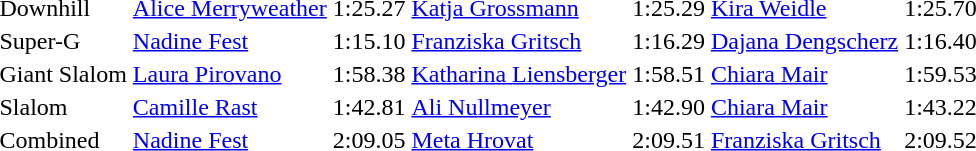<table>
<tr>
<td>Downhill</td>
<td><a href='#'>Alice Merryweather</a><br></td>
<td>1:25.27</td>
<td><a href='#'>Katja Grossmann</a><br></td>
<td>1:25.29</td>
<td><a href='#'>Kira Weidle</a><br></td>
<td>1:25.70</td>
</tr>
<tr>
<td>Super-G</td>
<td><a href='#'>Nadine Fest</a><br></td>
<td>1:15.10</td>
<td><a href='#'>Franziska Gritsch</a><br></td>
<td>1:16.29</td>
<td><a href='#'>Dajana Dengscherz</a><br></td>
<td>1:16.40</td>
</tr>
<tr>
<td>Giant Slalom</td>
<td><a href='#'>Laura Pirovano</a><br></td>
<td>1:58.38</td>
<td><a href='#'>Katharina Liensberger</a><br></td>
<td>1:58.51</td>
<td><a href='#'>Chiara Mair</a><br></td>
<td>1:59.53</td>
</tr>
<tr>
<td>Slalom</td>
<td><a href='#'>Camille Rast</a><br></td>
<td>1:42.81</td>
<td><a href='#'>Ali Nullmeyer</a><br></td>
<td>1:42.90</td>
<td><a href='#'>Chiara Mair</a><br></td>
<td>1:43.22</td>
</tr>
<tr>
<td>Combined</td>
<td><a href='#'>Nadine Fest</a><br></td>
<td>2:09.05</td>
<td><a href='#'>Meta Hrovat</a><br></td>
<td>2:09.51</td>
<td><a href='#'>Franziska Gritsch</a><br></td>
<td>2:09.52</td>
</tr>
</table>
